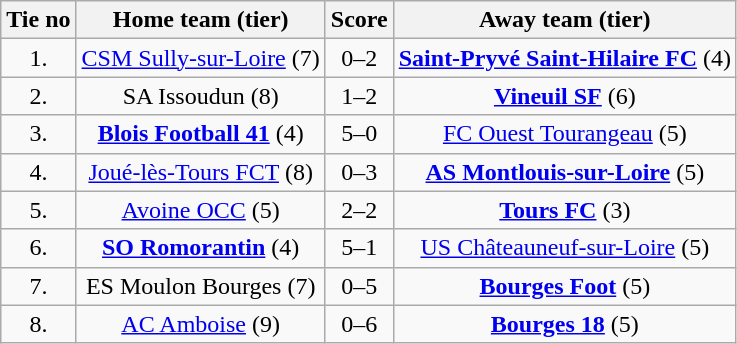<table class="wikitable" style="text-align: center">
<tr>
<th>Tie no</th>
<th>Home team (tier)</th>
<th>Score</th>
<th>Away team (tier)</th>
</tr>
<tr>
<td>1.</td>
<td><a href='#'>CSM Sully-sur-Loire</a> (7)</td>
<td>0–2</td>
<td><strong><a href='#'>Saint-Pryvé Saint-Hilaire FC</a></strong> (4)</td>
</tr>
<tr>
<td>2.</td>
<td>SA Issoudun (8)</td>
<td>1–2 </td>
<td><strong><a href='#'>Vineuil SF</a></strong> (6)</td>
</tr>
<tr>
<td>3.</td>
<td><strong><a href='#'>Blois Football 41</a></strong> (4)</td>
<td>5–0</td>
<td><a href='#'>FC Ouest Tourangeau</a> (5)</td>
</tr>
<tr>
<td>4.</td>
<td><a href='#'>Joué-lès-Tours FCT</a> (8)</td>
<td>0–3</td>
<td><strong><a href='#'>AS Montlouis-sur-Loire</a></strong> (5)</td>
</tr>
<tr>
<td>5.</td>
<td><a href='#'>Avoine OCC</a> (5)</td>
<td>2–2 </td>
<td><strong><a href='#'>Tours FC</a></strong> (3)</td>
</tr>
<tr>
<td>6.</td>
<td><strong><a href='#'>SO Romorantin</a></strong> (4)</td>
<td>5–1</td>
<td><a href='#'>US Châteauneuf-sur-Loire</a> (5)</td>
</tr>
<tr>
<td>7.</td>
<td>ES Moulon Bourges (7)</td>
<td>0–5</td>
<td><strong><a href='#'>Bourges Foot</a></strong> (5)</td>
</tr>
<tr>
<td>8.</td>
<td><a href='#'>AC Amboise</a> (9)</td>
<td>0–6</td>
<td><strong><a href='#'>Bourges 18</a></strong> (5)</td>
</tr>
</table>
